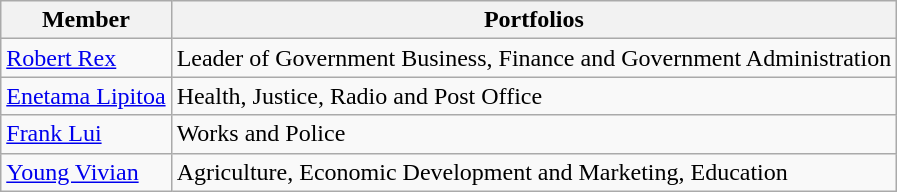<table class=wikitable>
<tr>
<th>Member</th>
<th>Portfolios</th>
</tr>
<tr>
<td><a href='#'>Robert Rex</a></td>
<td>Leader of Government Business, Finance and Government Administration</td>
</tr>
<tr>
<td><a href='#'>Enetama Lipitoa</a></td>
<td>Health, Justice, Radio and Post Office</td>
</tr>
<tr>
<td><a href='#'>Frank Lui</a></td>
<td>Works and Police</td>
</tr>
<tr>
<td><a href='#'>Young Vivian</a></td>
<td>Agriculture, Economic Development and Marketing, Education</td>
</tr>
</table>
